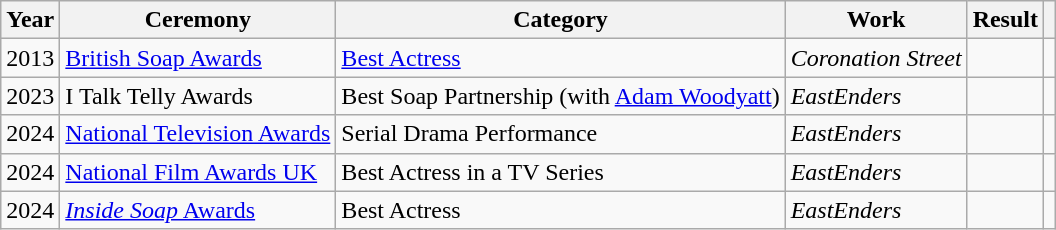<table class="wikitable">
<tr>
<th>Year</th>
<th>Ceremony</th>
<th>Category</th>
<th>Work</th>
<th>Result</th>
<th></th>
</tr>
<tr>
<td>2013</td>
<td><a href='#'>British Soap Awards</a></td>
<td><a href='#'>Best Actress</a></td>
<td><em>Coronation Street</em></td>
<td></td>
<td align="center"></td>
</tr>
<tr>
<td>2023</td>
<td>I Talk Telly Awards</td>
<td>Best Soap Partnership (with <a href='#'>Adam Woodyatt</a>)</td>
<td><em>EastEnders</em></td>
<td></td>
<td align="center"></td>
</tr>
<tr>
<td>2024</td>
<td><a href='#'>National Television Awards</a></td>
<td>Serial Drama Performance</td>
<td><em>EastEnders</em></td>
<td></td>
<td align="center"></td>
</tr>
<tr>
<td>2024</td>
<td><a href='#'>National Film Awards UK</a></td>
<td>Best Actress in a TV Series</td>
<td><em>EastEnders</em></td>
<td></td>
<td align="center"></td>
</tr>
<tr>
<td>2024</td>
<td><a href='#'><em>Inside Soap</em> Awards</a></td>
<td>Best Actress</td>
<td><em>EastEnders</em></td>
<td></td>
<td align="center"></td>
</tr>
</table>
